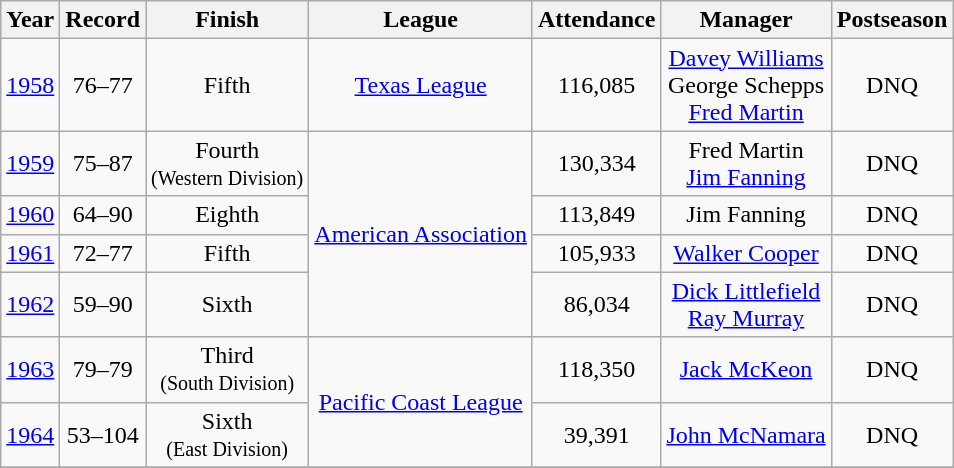<table class="wikitable" style="text-align:center">
<tr>
<th>Year</th>
<th>Record</th>
<th>Finish <br></th>
<th>League</th>
<th>Attendance</th>
<th>Manager</th>
<th>Postseason</th>
</tr>
<tr>
<td><a href='#'>1958</a></td>
<td>76–77</td>
<td>Fifth</td>
<td><a href='#'>Texas League</a></td>
<td>116,085</td>
<td><a href='#'>Davey Williams</a><br>George Schepps<br><a href='#'>Fred Martin</a></td>
<td>DNQ</td>
</tr>
<tr>
<td><a href='#'>1959</a></td>
<td>75–87</td>
<td>Fourth<br><small>(Western Division)</small></td>
<td rowspan=4><a href='#'>American Association</a></td>
<td>130,334</td>
<td>Fred Martin<br><a href='#'>Jim Fanning</a></td>
<td>DNQ</td>
</tr>
<tr>
<td><a href='#'>1960</a></td>
<td>64–90</td>
<td>Eighth</td>
<td>113,849</td>
<td>Jim Fanning</td>
<td>DNQ</td>
</tr>
<tr>
<td><a href='#'>1961</a></td>
<td>72–77</td>
<td>Fifth</td>
<td>105,933</td>
<td><a href='#'>Walker Cooper</a></td>
<td>DNQ</td>
</tr>
<tr>
<td><a href='#'>1962</a></td>
<td>59–90</td>
<td>Sixth</td>
<td>86,034</td>
<td><a href='#'>Dick Littlefield</a><br><a href='#'>Ray Murray</a></td>
<td>DNQ</td>
</tr>
<tr>
<td><a href='#'>1963</a></td>
<td>79–79</td>
<td>Third<br><small>(South Division)</small></td>
<td rowspan=2><a href='#'>Pacific Coast League</a></td>
<td>118,350</td>
<td><a href='#'>Jack McKeon</a></td>
<td>DNQ</td>
</tr>
<tr>
<td><a href='#'>1964</a></td>
<td>53–104</td>
<td>Sixth<br><small>(East Division)</small></td>
<td>39,391</td>
<td><a href='#'>John McNamara</a></td>
<td>DNQ</td>
</tr>
<tr>
</tr>
</table>
